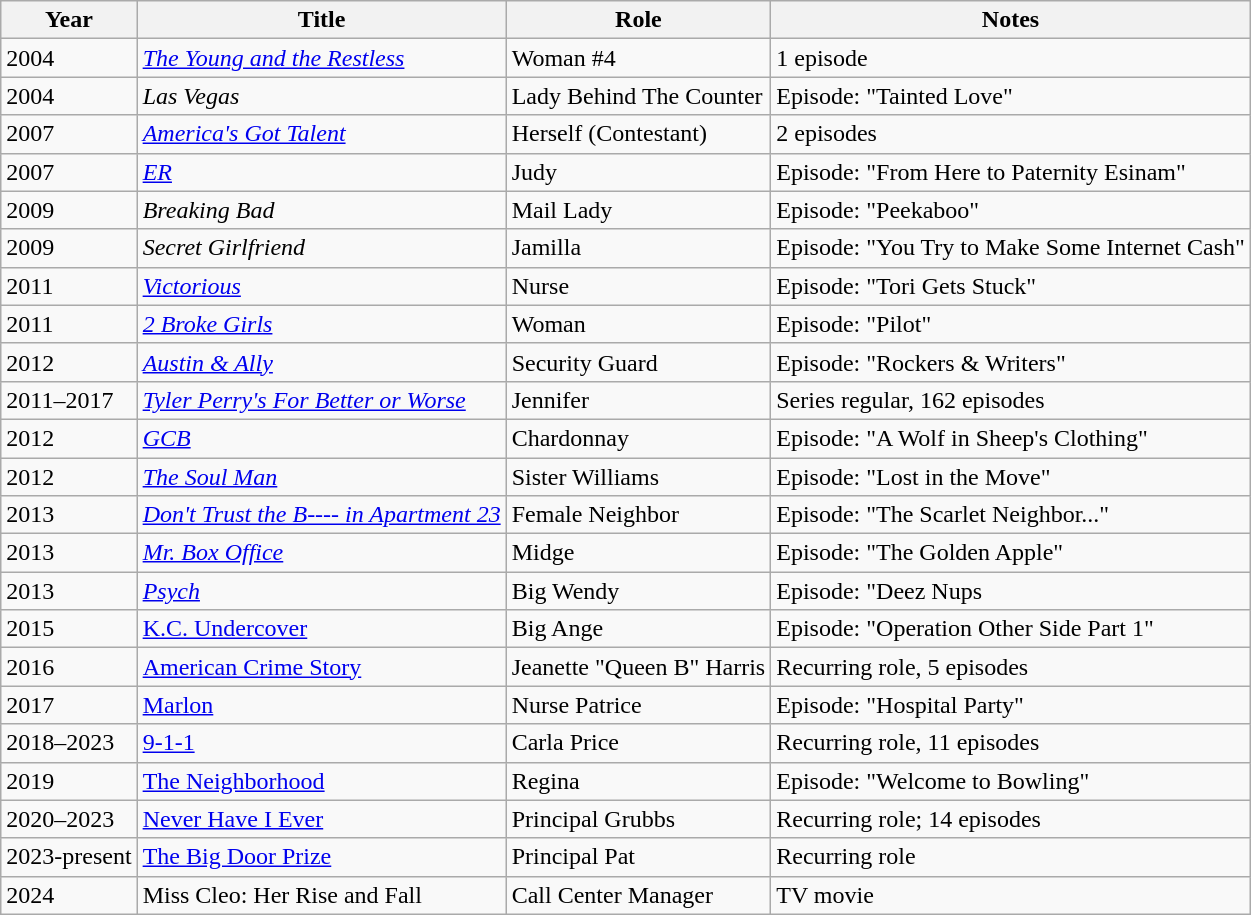<table class="wikitable sortable">
<tr>
<th>Year</th>
<th>Title</th>
<th>Role</th>
<th class="unsortable">Notes</th>
</tr>
<tr>
<td>2004</td>
<td><em><a href='#'>The Young and the Restless</a></em></td>
<td>Woman #4</td>
<td>1 episode</td>
</tr>
<tr>
<td>2004</td>
<td><em>Las Vegas</em></td>
<td>Lady Behind The Counter</td>
<td>Episode: "Tainted Love"</td>
</tr>
<tr>
<td>2007</td>
<td><em><a href='#'>America's Got Talent</a></em></td>
<td>Herself (Contestant)</td>
<td>2 episodes</td>
</tr>
<tr>
<td>2007</td>
<td><em><a href='#'>ER</a></em></td>
<td>Judy</td>
<td>Episode: "From Here to Paternity Esinam"</td>
</tr>
<tr>
<td>2009</td>
<td><em>Breaking Bad</em></td>
<td>Mail Lady</td>
<td>Episode: "Peekaboo"</td>
</tr>
<tr>
<td>2009</td>
<td><em>Secret Girlfriend</em></td>
<td>Jamilla</td>
<td>Episode: "You Try to Make Some Internet Cash"</td>
</tr>
<tr>
<td>2011</td>
<td><em><a href='#'>Victorious</a></em></td>
<td>Nurse</td>
<td>Episode: "Tori Gets Stuck"</td>
</tr>
<tr>
<td>2011</td>
<td><em><a href='#'>2 Broke Girls</a></em></td>
<td>Woman</td>
<td>Episode: "Pilot"</td>
</tr>
<tr>
<td>2012</td>
<td><em><a href='#'>Austin & Ally</a></em></td>
<td>Security Guard</td>
<td>Episode: "Rockers & Writers"</td>
</tr>
<tr>
<td>2011–2017</td>
<td><em><a href='#'>Tyler Perry's For Better or Worse</a></em></td>
<td>Jennifer</td>
<td>Series regular, 162 episodes</td>
</tr>
<tr>
<td>2012</td>
<td><em><a href='#'>GCB</a></em></td>
<td>Chardonnay</td>
<td>Episode: "A Wolf in Sheep's Clothing"</td>
</tr>
<tr>
<td>2012</td>
<td><em><a href='#'>The Soul Man</a></em></td>
<td>Sister Williams</td>
<td>Episode: "Lost in the Move"</td>
</tr>
<tr>
<td>2013</td>
<td><em><a href='#'>Don't Trust the B---- in Apartment 23</a></em></td>
<td>Female Neighbor</td>
<td>Episode: "The Scarlet Neighbor..."</td>
</tr>
<tr>
<td>2013</td>
<td><em><a href='#'>Mr. Box Office</a></em></td>
<td>Midge</td>
<td>Episode: "The Golden Apple"</td>
</tr>
<tr>
<td>2013</td>
<td><em><a href='#'>Psych</a></em></td>
<td>Big Wendy</td>
<td>Episode: "Deez Nups<em></td>
</tr>
<tr>
<td>2015</td>
<td></em><a href='#'>K.C. Undercover</a><em></td>
<td>Big Ange</td>
<td>Episode: "Operation Other Side Part 1"</td>
</tr>
<tr>
<td>2016</td>
<td></em><a href='#'>American Crime Story</a><em></td>
<td>Jeanette "Queen B" Harris</td>
<td>Recurring role, 5 episodes</td>
</tr>
<tr>
<td>2017</td>
<td></em><a href='#'>Marlon</a><em></td>
<td>Nurse Patrice</td>
<td>Episode: "Hospital Party"</td>
</tr>
<tr>
<td>2018–2023</td>
<td></em><a href='#'>9-1-1</a><em></td>
<td>Carla Price</td>
<td>Recurring role, 11 episodes</td>
</tr>
<tr>
<td>2019</td>
<td></em><a href='#'>The Neighborhood</a><em></td>
<td>Regina</td>
<td>Episode: "Welcome to Bowling"</td>
</tr>
<tr>
<td>2020–2023</td>
<td></em><a href='#'>Never Have I Ever</a><em></td>
<td>Principal Grubbs</td>
<td>Recurring role; 14 episodes</td>
</tr>
<tr>
<td>2023-present</td>
<td></em><a href='#'>The Big Door Prize</a><em></td>
<td>Principal Pat</td>
<td>Recurring role</td>
</tr>
<tr>
<td>2024</td>
<td></em>Miss Cleo: Her Rise and Fall<em></td>
<td>Call Center Manager</td>
<td>TV movie</td>
</tr>
</table>
